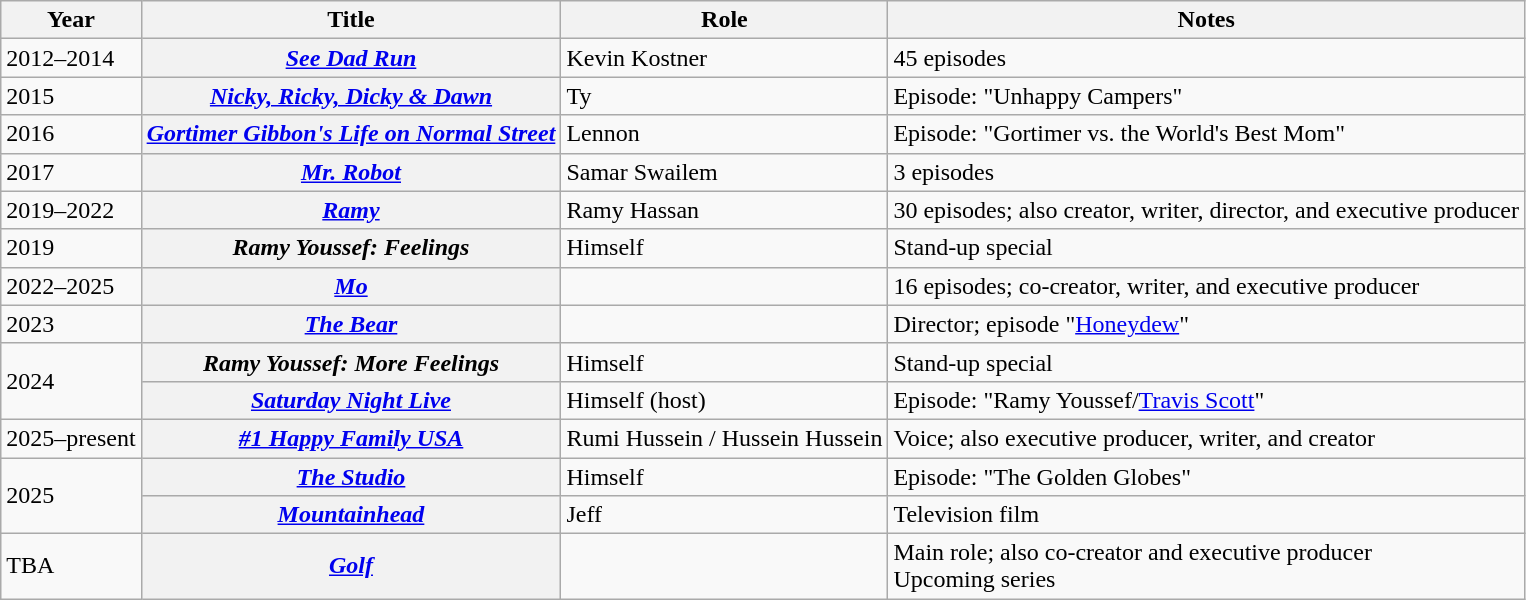<table class="wikitable plainrowheaders sortable">
<tr>
<th scope="col">Year</th>
<th scope="col">Title</th>
<th scope="col">Role</th>
<th scope="col">Notes</th>
</tr>
<tr>
<td>2012–2014</td>
<th scope=row><em><a href='#'>See Dad Run</a></em></th>
<td>Kevin Kostner</td>
<td>45 episodes</td>
</tr>
<tr>
<td>2015</td>
<th scope=row><em><a href='#'>Nicky, Ricky, Dicky & Dawn</a></em></th>
<td>Ty</td>
<td>Episode: "Unhappy Campers"</td>
</tr>
<tr>
<td>2016</td>
<th scope=row><em><a href='#'>Gortimer Gibbon's Life on Normal Street</a></em></th>
<td>Lennon</td>
<td>Episode: "Gortimer vs. the World's Best Mom"</td>
</tr>
<tr>
<td>2017</td>
<th scope=row><em><a href='#'>Mr. Robot</a></em></th>
<td>Samar Swailem</td>
<td>3 episodes</td>
</tr>
<tr>
<td>2019–2022</td>
<th scope=row><em><a href='#'>Ramy</a></em></th>
<td>Ramy Hassan</td>
<td>30 episodes; also creator, writer, director, and executive producer</td>
</tr>
<tr>
<td>2019</td>
<th scope=row><em>Ramy Youssef: Feelings</em></th>
<td>Himself</td>
<td>Stand-up special</td>
</tr>
<tr>
<td>2022–2025</td>
<th scope=row><em><a href='#'>Mo</a></em></th>
<td></td>
<td>16 episodes; co-creator, writer, and executive producer</td>
</tr>
<tr>
<td>2023</td>
<th scope=row><em><a href='#'>The Bear</a></em></th>
<td></td>
<td>Director; episode "<a href='#'>Honeydew</a>"</td>
</tr>
<tr>
<td rowspan="2">2024</td>
<th scope=row><em>Ramy Youssef: More Feelings</em></th>
<td>Himself</td>
<td>Stand-up special</td>
</tr>
<tr>
<th scope=row><em><a href='#'>Saturday Night Live</a></em></th>
<td>Himself (host)</td>
<td>Episode: "Ramy Youssef/<a href='#'>Travis Scott</a>"</td>
</tr>
<tr>
<td>2025–present</td>
<th scope=row><em><a href='#'>#1 Happy Family USA</a></em></th>
<td>Rumi Hussein / Hussein Hussein</td>
<td>Voice; also executive producer, writer, and creator</td>
</tr>
<tr>
<td rowspan="2">2025</td>
<th scope=row><em><a href='#'>The Studio</a></em></th>
<td>Himself</td>
<td>Episode: "The Golden Globes"</td>
</tr>
<tr>
<th scope=row><em><a href='#'>Mountainhead</a></em></th>
<td>Jeff</td>
<td>Television film</td>
</tr>
<tr>
<td>TBA</td>
<th scope=row><em><a href='#'>Golf</a></em></th>
<td></td>
<td>Main role; also co-creator and executive producer<br>Upcoming series</td>
</tr>
</table>
